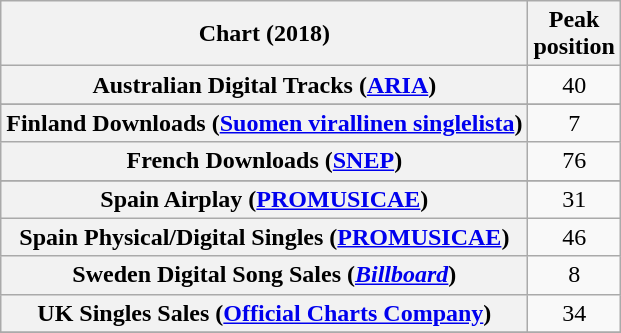<table class="wikitable sortable plainrowheaders" style="text-align:center">
<tr>
<th>Chart (2018)</th>
<th>Peak<br>position</th>
</tr>
<tr>
<th scope="row">Australian Digital Tracks (<a href='#'>ARIA</a>)</th>
<td>40</td>
</tr>
<tr>
</tr>
<tr>
<th scope="row" align="left">Finland Downloads (<a href='#'>Suomen virallinen singlelista</a>)</th>
<td align="center">7</td>
</tr>
<tr>
<th scope="row">French Downloads (<a href='#'>SNEP</a>)</th>
<td>76</td>
</tr>
<tr>
</tr>
<tr>
</tr>
<tr>
<th scope="row">Spain Airplay (<a href='#'>PROMUSICAE</a>)</th>
<td>31</td>
</tr>
<tr>
<th scope="row">Spain Physical/Digital Singles (<a href='#'>PROMUSICAE</a>)</th>
<td>46</td>
</tr>
<tr>
<th scope="row">Sweden Digital Song Sales (<em><a href='#'>Billboard</a></em>)</th>
<td>8</td>
</tr>
<tr>
<th scope="row">UK Singles Sales (<a href='#'>Official Charts Company</a>)</th>
<td>34</td>
</tr>
<tr>
</tr>
</table>
